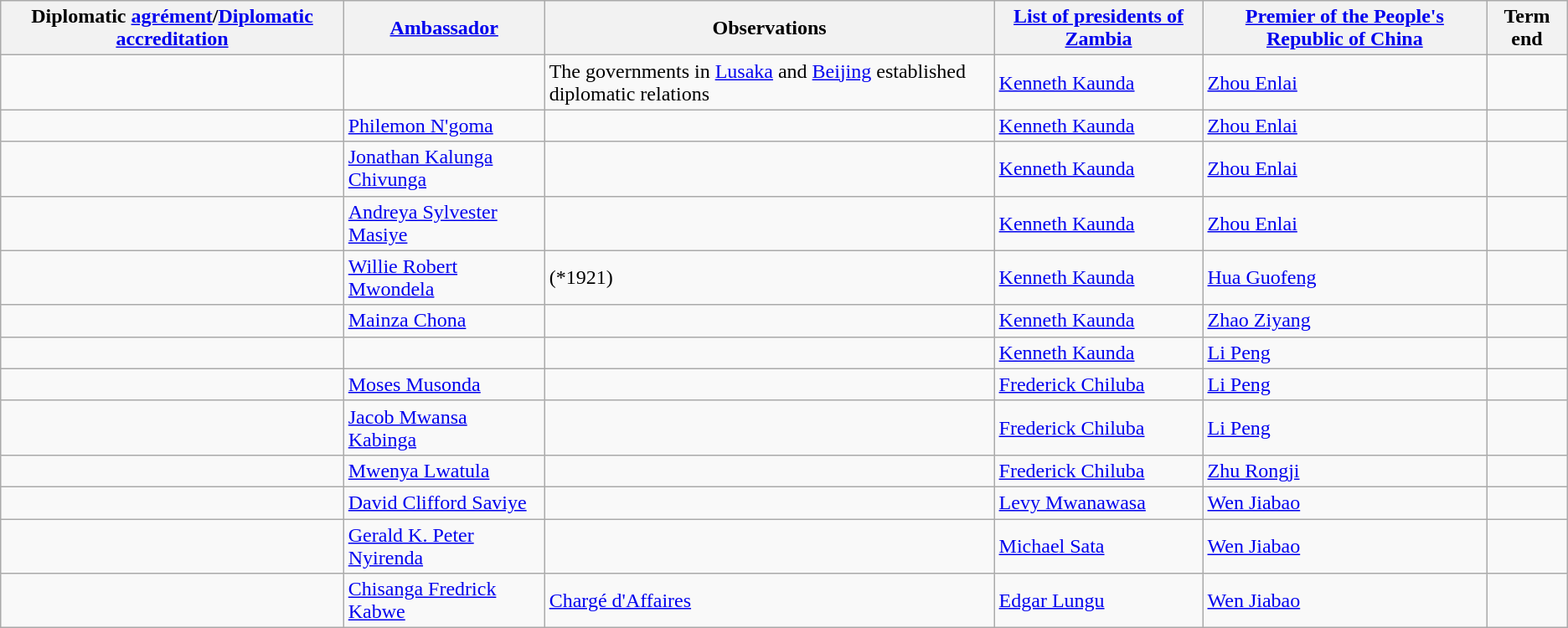<table class="wikitable sortable">
<tr>
<th>Diplomatic <a href='#'>agrément</a>/<a href='#'>Diplomatic accreditation</a></th>
<th><a href='#'>Ambassador</a></th>
<th>Observations</th>
<th><a href='#'>List of presidents of Zambia</a></th>
<th><a href='#'>Premier of the People's Republic of China</a></th>
<th>Term end</th>
</tr>
<tr>
<td></td>
<td></td>
<td>The governments in <a href='#'>Lusaka</a> and <a href='#'>Beijing</a> established diplomatic relations</td>
<td><a href='#'>Kenneth Kaunda</a></td>
<td><a href='#'>Zhou Enlai</a></td>
<td></td>
</tr>
<tr>
<td></td>
<td><a href='#'>Philemon N'goma</a></td>
<td></td>
<td><a href='#'>Kenneth Kaunda</a></td>
<td><a href='#'>Zhou Enlai</a></td>
<td></td>
</tr>
<tr>
<td></td>
<td><a href='#'>Jonathan Kalunga Chivunga</a></td>
<td></td>
<td><a href='#'>Kenneth Kaunda</a></td>
<td><a href='#'>Zhou Enlai</a></td>
<td></td>
</tr>
<tr>
<td></td>
<td><a href='#'>Andreya Sylvester Masiye</a></td>
<td></td>
<td><a href='#'>Kenneth Kaunda</a></td>
<td><a href='#'>Zhou Enlai</a></td>
<td></td>
</tr>
<tr>
<td></td>
<td><a href='#'>Willie Robert Mwondela</a></td>
<td>(*1921)</td>
<td><a href='#'>Kenneth Kaunda</a></td>
<td><a href='#'>Hua Guofeng</a></td>
<td></td>
</tr>
<tr>
<td></td>
<td><a href='#'>Mainza Chona</a></td>
<td></td>
<td><a href='#'>Kenneth Kaunda</a></td>
<td><a href='#'>Zhao Ziyang</a></td>
<td></td>
</tr>
<tr>
<td></td>
<td></td>
<td></td>
<td><a href='#'>Kenneth Kaunda</a></td>
<td><a href='#'>Li Peng</a></td>
<td></td>
</tr>
<tr>
<td></td>
<td><a href='#'>Moses Musonda</a></td>
<td></td>
<td><a href='#'>Frederick Chiluba</a></td>
<td><a href='#'>Li Peng</a></td>
<td></td>
</tr>
<tr>
<td></td>
<td><a href='#'>Jacob Mwansa Kabinga</a></td>
<td></td>
<td><a href='#'>Frederick Chiluba</a></td>
<td><a href='#'>Li Peng</a></td>
<td></td>
</tr>
<tr>
<td></td>
<td><a href='#'>Mwenya Lwatula</a></td>
<td></td>
<td><a href='#'>Frederick Chiluba</a></td>
<td><a href='#'>Zhu Rongji</a></td>
<td></td>
</tr>
<tr>
<td></td>
<td><a href='#'>David Clifford Saviye</a></td>
<td></td>
<td><a href='#'>Levy Mwanawasa</a></td>
<td><a href='#'>Wen Jiabao</a></td>
<td></td>
</tr>
<tr>
<td></td>
<td><a href='#'>Gerald K. Peter Nyirenda</a></td>
<td></td>
<td><a href='#'>Michael Sata</a></td>
<td><a href='#'>Wen Jiabao</a></td>
<td></td>
</tr>
<tr>
<td></td>
<td><a href='#'>Chisanga Fredrick Kabwe</a></td>
<td><a href='#'>Chargé d'Affaires</a></td>
<td><a href='#'>Edgar Lungu</a></td>
<td><a href='#'>Wen Jiabao</a></td>
<td></td>
</tr>
</table>
